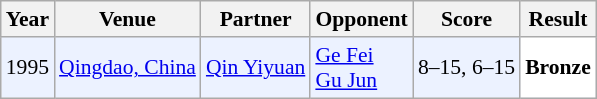<table class="sortable wikitable" style="font-size: 90%;">
<tr>
<th>Year</th>
<th>Venue</th>
<th>Partner</th>
<th>Opponent</th>
<th>Score</th>
<th>Result</th>
</tr>
<tr style="background:#ECF2FF">
<td align="center">1995</td>
<td align="left"><a href='#'>Qingdao, China</a></td>
<td align="left"> <a href='#'>Qin Yiyuan</a></td>
<td align="left"> <a href='#'>Ge Fei</a> <br>  <a href='#'>Gu Jun</a></td>
<td align="left">8–15, 6–15</td>
<td style="text-align:left; background:white"> <strong>Bronze</strong></td>
</tr>
</table>
